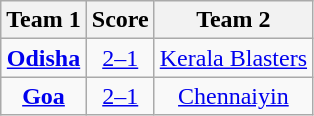<table class="wikitable" style="text-align:center">
<tr>
<th>Team 1</th>
<th>Score</th>
<th>Team 2</th>
</tr>
<tr>
<td><strong><a href='#'>Odisha</a></strong></td>
<td><a href='#'>2–1</a> </td>
<td><a href='#'>Kerala Blasters</a></td>
</tr>
<tr>
<td><strong><a href='#'>Goa</a></strong></td>
<td align="center"><a href='#'>2–1</a></td>
<td><a href='#'>Chennaiyin</a></td>
</tr>
</table>
